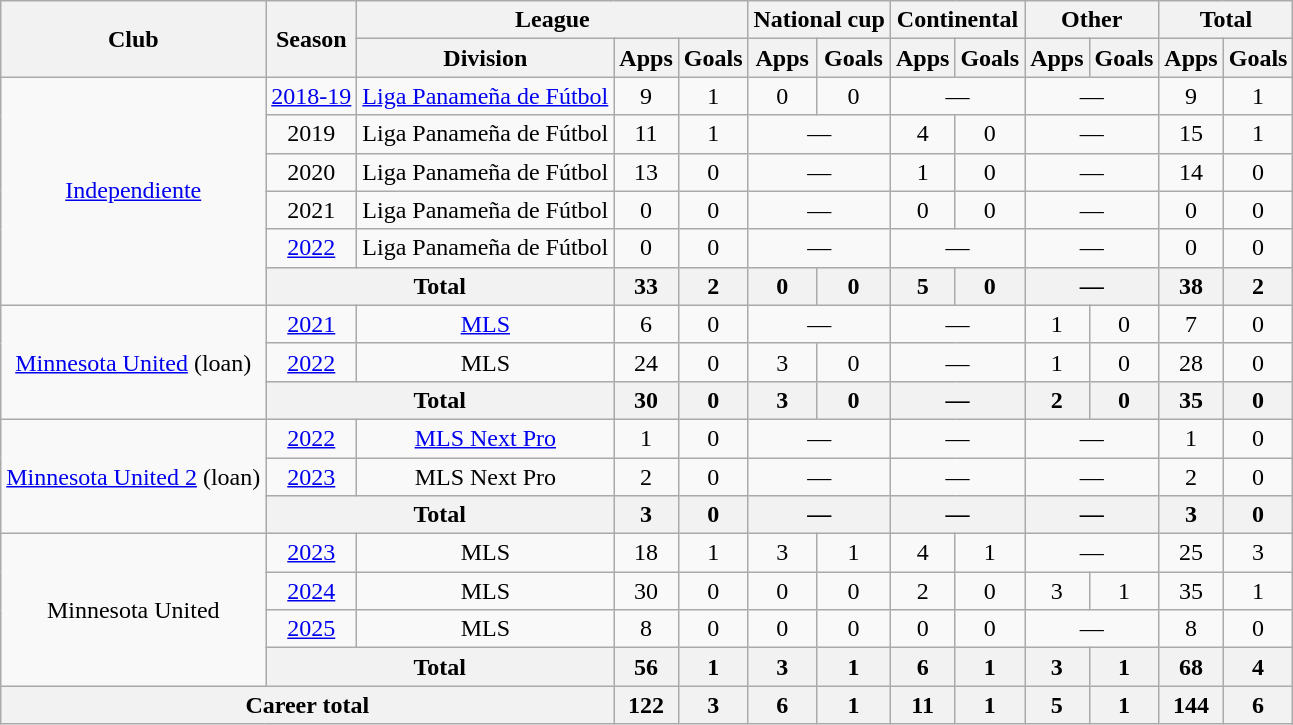<table class="wikitable" style="text-align: center">
<tr>
<th rowspan="2">Club</th>
<th rowspan="2">Season</th>
<th colspan="3">League</th>
<th colspan="2">National cup</th>
<th colspan="2">Continental</th>
<th colspan="2">Other</th>
<th colspan="2">Total</th>
</tr>
<tr>
<th>Division</th>
<th>Apps</th>
<th>Goals</th>
<th>Apps</th>
<th>Goals</th>
<th>Apps</th>
<th>Goals</th>
<th>Apps</th>
<th>Goals</th>
<th>Apps</th>
<th>Goals</th>
</tr>
<tr>
<td rowspan="6"><a href='#'>Independiente</a></td>
<td><a href='#'>2018-19</a></td>
<td><a href='#'>Liga Panameña de Fútbol</a></td>
<td>9</td>
<td>1</td>
<td>0</td>
<td>0</td>
<td colspan="2">—</td>
<td colspan="2">—</td>
<td>9</td>
<td>1</td>
</tr>
<tr>
<td>2019</td>
<td>Liga Panameña de Fútbol</td>
<td>11</td>
<td>1</td>
<td colspan="2">—</td>
<td>4</td>
<td>0</td>
<td colspan="2">—</td>
<td>15</td>
<td>1</td>
</tr>
<tr>
<td>2020</td>
<td>Liga Panameña de Fútbol</td>
<td>13</td>
<td>0</td>
<td colspan="2">—</td>
<td>1</td>
<td>0</td>
<td colspan="2">—</td>
<td>14</td>
<td>0</td>
</tr>
<tr>
<td>2021</td>
<td>Liga Panameña de Fútbol</td>
<td>0</td>
<td>0</td>
<td colspan="2">—</td>
<td>0</td>
<td>0</td>
<td colspan="2">—</td>
<td>0</td>
<td>0</td>
</tr>
<tr>
<td><a href='#'>2022</a></td>
<td>Liga Panameña de Fútbol</td>
<td>0</td>
<td>0</td>
<td colspan="2">—</td>
<td colspan="2">—</td>
<td colspan="2">—</td>
<td>0</td>
<td>0</td>
</tr>
<tr>
<th colspan="2">Total</th>
<th>33</th>
<th>2</th>
<th>0</th>
<th>0</th>
<th>5</th>
<th>0</th>
<th colspan="2">—</th>
<th>38</th>
<th>2</th>
</tr>
<tr>
<td rowspan="3"><a href='#'>Minnesota United</a> (loan)</td>
<td><a href='#'>2021</a></td>
<td><a href='#'>MLS</a></td>
<td>6</td>
<td>0</td>
<td colspan="2">—</td>
<td colspan="2">—</td>
<td>1</td>
<td>0</td>
<td>7</td>
<td>0</td>
</tr>
<tr>
<td><a href='#'>2022</a></td>
<td>MLS</td>
<td>24</td>
<td>0</td>
<td>3</td>
<td>0</td>
<td colspan="2">—</td>
<td>1</td>
<td>0</td>
<td>28</td>
<td>0</td>
</tr>
<tr>
<th colspan="2">Total</th>
<th>30</th>
<th>0</th>
<th>3</th>
<th>0</th>
<th colspan="2">—</th>
<th>2</th>
<th>0</th>
<th>35</th>
<th>0</th>
</tr>
<tr>
<td rowspan="3"><a href='#'>Minnesota United 2</a> (loan)</td>
<td><a href='#'>2022</a></td>
<td><a href='#'>MLS Next Pro</a></td>
<td>1</td>
<td>0</td>
<td colspan="2">—</td>
<td colspan="2">—</td>
<td colspan="2">—</td>
<td>1</td>
<td>0</td>
</tr>
<tr>
<td><a href='#'>2023</a></td>
<td>MLS Next Pro</td>
<td>2</td>
<td>0</td>
<td colspan="2">—</td>
<td colspan="2">—</td>
<td colspan="2">—</td>
<td>2</td>
<td>0</td>
</tr>
<tr>
<th colspan="2">Total</th>
<th>3</th>
<th>0</th>
<th colspan="2">—</th>
<th colspan="2">—</th>
<th colspan="2">—</th>
<th>3</th>
<th>0</th>
</tr>
<tr>
<td rowspan="4">Minnesota United</td>
<td><a href='#'>2023</a></td>
<td>MLS</td>
<td>18</td>
<td>1</td>
<td>3</td>
<td>1</td>
<td>4</td>
<td>1</td>
<td colspan="2">—</td>
<td>25</td>
<td>3</td>
</tr>
<tr>
<td><a href='#'>2024</a></td>
<td>MLS</td>
<td>30</td>
<td>0</td>
<td>0</td>
<td>0</td>
<td>2</td>
<td>0</td>
<td>3</td>
<td>1</td>
<td>35</td>
<td>1</td>
</tr>
<tr>
<td><a href='#'>2025</a></td>
<td>MLS</td>
<td>8</td>
<td>0</td>
<td>0</td>
<td>0</td>
<td>0</td>
<td>0</td>
<td colspan="2">—</td>
<td>8</td>
<td>0</td>
</tr>
<tr>
<th colspan="2">Total</th>
<th>56</th>
<th>1</th>
<th>3</th>
<th>1</th>
<th>6</th>
<th>1</th>
<th>3</th>
<th>1</th>
<th>68</th>
<th>4</th>
</tr>
<tr>
<th colspan="3">Career total</th>
<th>122</th>
<th>3</th>
<th>6</th>
<th>1</th>
<th>11</th>
<th>1</th>
<th>5</th>
<th>1</th>
<th>144</th>
<th>6</th>
</tr>
</table>
